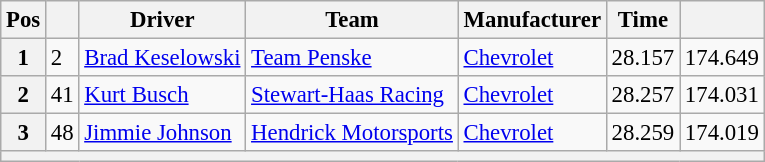<table class="wikitable" style="font-size:95%">
<tr>
<th>Pos</th>
<th></th>
<th>Driver</th>
<th>Team</th>
<th>Manufacturer</th>
<th>Time</th>
<th></th>
</tr>
<tr>
<th>1</th>
<td>2</td>
<td><a href='#'>Brad Keselowski</a></td>
<td><a href='#'>Team Penske</a></td>
<td><a href='#'>Chevrolet</a></td>
<td>28.157</td>
<td>174.649</td>
</tr>
<tr>
<th>2</th>
<td>41</td>
<td><a href='#'>Kurt Busch</a></td>
<td><a href='#'>Stewart-Haas Racing</a></td>
<td><a href='#'>Chevrolet</a></td>
<td>28.257</td>
<td>174.031</td>
</tr>
<tr>
<th>3</th>
<td>48</td>
<td><a href='#'>Jimmie Johnson</a></td>
<td><a href='#'>Hendrick Motorsports</a></td>
<td><a href='#'>Chevrolet</a></td>
<td>28.259</td>
<td>174.019</td>
</tr>
<tr>
<th colspan="7"></th>
</tr>
</table>
